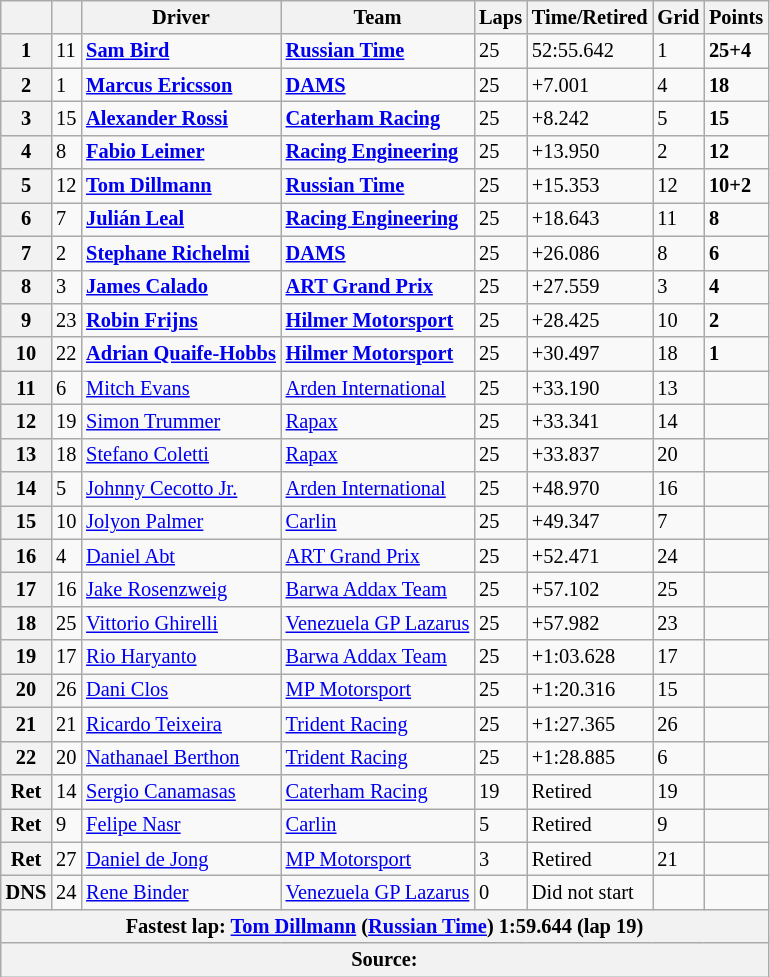<table class="wikitable" style="font-size:85%">
<tr>
<th></th>
<th></th>
<th>Driver</th>
<th>Team</th>
<th>Laps</th>
<th>Time/Retired</th>
<th>Grid</th>
<th>Points</th>
</tr>
<tr>
<th>1</th>
<td>11</td>
<td> <strong><a href='#'>Sam Bird</a></strong></td>
<td><strong><a href='#'>Russian Time</a></strong></td>
<td>25</td>
<td>52:55.642</td>
<td>1</td>
<td><strong>25+4</strong></td>
</tr>
<tr>
<th>2</th>
<td>1</td>
<td> <strong><a href='#'>Marcus Ericsson</a></strong></td>
<td><strong><a href='#'>DAMS</a></strong></td>
<td>25</td>
<td>+7.001</td>
<td>4</td>
<td><strong>18</strong></td>
</tr>
<tr>
<th>3</th>
<td>15</td>
<td> <strong><a href='#'>Alexander Rossi</a></strong></td>
<td><strong><a href='#'>Caterham Racing</a></strong></td>
<td>25</td>
<td>+8.242</td>
<td>5</td>
<td><strong>15</strong></td>
</tr>
<tr>
<th>4</th>
<td>8</td>
<td> <strong><a href='#'>Fabio Leimer</a></strong></td>
<td><strong><a href='#'>Racing Engineering</a></strong></td>
<td>25</td>
<td>+13.950</td>
<td>2</td>
<td><strong>12</strong></td>
</tr>
<tr>
<th>5</th>
<td>12</td>
<td> <strong><a href='#'>Tom Dillmann</a></strong></td>
<td><strong><a href='#'>Russian Time</a></strong></td>
<td>25</td>
<td>+15.353</td>
<td>12</td>
<td><strong>10+2</strong></td>
</tr>
<tr>
<th>6</th>
<td>7</td>
<td> <strong><a href='#'>Julián Leal</a></strong></td>
<td><strong><a href='#'>Racing Engineering</a></strong></td>
<td>25</td>
<td>+18.643</td>
<td>11</td>
<td><strong>8</strong></td>
</tr>
<tr>
<th>7</th>
<td>2</td>
<td> <strong><a href='#'>Stephane Richelmi</a></strong></td>
<td><strong><a href='#'>DAMS</a></strong></td>
<td>25</td>
<td>+26.086</td>
<td>8</td>
<td><strong>6</strong></td>
</tr>
<tr>
<th>8</th>
<td>3</td>
<td> <strong><a href='#'>James Calado</a></strong></td>
<td><strong><a href='#'>ART Grand Prix</a></strong></td>
<td>25</td>
<td>+27.559</td>
<td>3</td>
<td><strong>4</strong></td>
</tr>
<tr>
<th>9</th>
<td>23</td>
<td> <strong><a href='#'>Robin Frijns</a></strong></td>
<td><strong><a href='#'>Hilmer Motorsport</a></strong></td>
<td>25</td>
<td>+28.425</td>
<td>10</td>
<td><strong>2</strong></td>
</tr>
<tr>
<th>10</th>
<td>22</td>
<td> <strong><a href='#'>Adrian Quaife-Hobbs</a></strong></td>
<td><strong><a href='#'>Hilmer Motorsport</a></strong></td>
<td>25</td>
<td>+30.497</td>
<td>18</td>
<td><strong>1</strong></td>
</tr>
<tr>
<th>11</th>
<td>6</td>
<td> <a href='#'>Mitch Evans</a></td>
<td><a href='#'>Arden International</a></td>
<td>25</td>
<td>+33.190</td>
<td>13</td>
<td></td>
</tr>
<tr>
<th>12</th>
<td>19</td>
<td> <a href='#'>Simon Trummer</a></td>
<td><a href='#'>Rapax</a></td>
<td>25</td>
<td>+33.341</td>
<td>14</td>
<td></td>
</tr>
<tr>
<th>13</th>
<td>18</td>
<td> <a href='#'>Stefano Coletti</a></td>
<td><a href='#'>Rapax</a></td>
<td>25</td>
<td>+33.837</td>
<td>20</td>
<td></td>
</tr>
<tr>
<th>14</th>
<td>5</td>
<td> <a href='#'>Johnny Cecotto Jr.</a></td>
<td><a href='#'>Arden International</a></td>
<td>25</td>
<td>+48.970</td>
<td>16</td>
<td></td>
</tr>
<tr>
<th>15</th>
<td>10</td>
<td> <a href='#'>Jolyon Palmer</a></td>
<td><a href='#'>Carlin</a></td>
<td>25</td>
<td>+49.347</td>
<td>7</td>
<td></td>
</tr>
<tr>
<th>16</th>
<td>4</td>
<td> <a href='#'>Daniel Abt</a></td>
<td><a href='#'>ART Grand Prix</a></td>
<td>25</td>
<td>+52.471</td>
<td>24</td>
<td></td>
</tr>
<tr>
<th>17</th>
<td>16</td>
<td> <a href='#'>Jake Rosenzweig</a></td>
<td><a href='#'>Barwa Addax Team</a></td>
<td>25</td>
<td>+57.102</td>
<td>25</td>
<td></td>
</tr>
<tr>
<th>18</th>
<td>25</td>
<td> <a href='#'>Vittorio Ghirelli</a></td>
<td><a href='#'>Venezuela GP Lazarus</a></td>
<td>25</td>
<td>+57.982</td>
<td>23</td>
<td></td>
</tr>
<tr>
<th>19</th>
<td>17</td>
<td> <a href='#'>Rio Haryanto</a></td>
<td><a href='#'>Barwa Addax Team</a></td>
<td>25</td>
<td>+1:03.628</td>
<td>17</td>
<td></td>
</tr>
<tr>
<th>20</th>
<td>26</td>
<td> <a href='#'>Dani Clos</a></td>
<td><a href='#'>MP Motorsport</a></td>
<td>25</td>
<td>+1:20.316</td>
<td>15</td>
<td></td>
</tr>
<tr>
<th>21</th>
<td>21</td>
<td> <a href='#'>Ricardo Teixeira</a></td>
<td><a href='#'>Trident Racing</a></td>
<td>25</td>
<td>+1:27.365</td>
<td>26</td>
<td></td>
</tr>
<tr>
<th>22</th>
<td>20</td>
<td> <a href='#'>Nathanael Berthon</a></td>
<td><a href='#'>Trident Racing</a></td>
<td>25</td>
<td>+1:28.885</td>
<td>6</td>
<td></td>
</tr>
<tr>
<th>Ret</th>
<td>14</td>
<td> <a href='#'>Sergio Canamasas</a></td>
<td><a href='#'>Caterham Racing</a></td>
<td>19</td>
<td>Retired</td>
<td>19</td>
<td></td>
</tr>
<tr>
<th>Ret</th>
<td>9</td>
<td> <a href='#'>Felipe Nasr</a></td>
<td><a href='#'>Carlin</a></td>
<td>5</td>
<td>Retired</td>
<td>9</td>
<td></td>
</tr>
<tr>
<th>Ret</th>
<td>27</td>
<td> <a href='#'>Daniel de Jong</a></td>
<td><a href='#'>MP Motorsport</a></td>
<td>3</td>
<td>Retired</td>
<td>21</td>
<td></td>
</tr>
<tr>
<th>DNS</th>
<td>24</td>
<td> <a href='#'>Rene Binder</a></td>
<td><a href='#'>Venezuela GP Lazarus</a></td>
<td>0</td>
<td>Did not start</td>
<td></td>
<td></td>
</tr>
<tr>
<th colspan=8>Fastest lap: <a href='#'>Tom Dillmann</a> (<a href='#'>Russian Time</a>) 1:59.644 (lap 19)</th>
</tr>
<tr>
<th colspan="8">Source:</th>
</tr>
</table>
